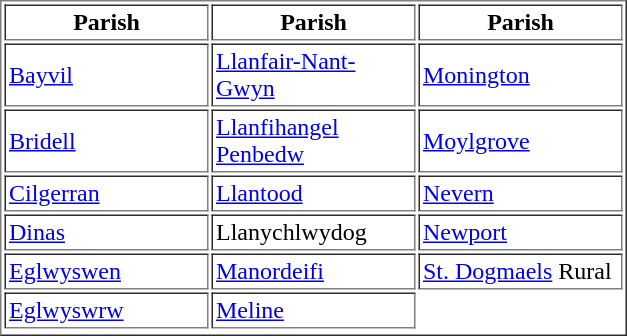<table border="1" cellpadding="2" align="left">
<tr>
<th width="130">Parish</th>
<th width="130">Parish</th>
<th width="130">Parish</th>
</tr>
<tr>
<td><a href='#'>Bayvil</a></td>
<td><a href='#'>Llanfair-Nant-Gwyn</a></td>
<td><a href='#'>Monington</a></td>
</tr>
<tr>
<td><a href='#'>Bridell</a></td>
<td><a href='#'>Llanfihangel Penbedw</a></td>
<td><a href='#'>Moylgrove</a></td>
</tr>
<tr>
<td><a href='#'>Cilgerran</a></td>
<td><a href='#'>Llantood</a></td>
<td><a href='#'>Nevern</a></td>
</tr>
<tr>
<td><a href='#'>Dinas</a></td>
<td>Llanychlwydog</td>
<td><a href='#'>Newport</a></td>
</tr>
<tr>
<td><a href='#'>Eglwyswen</a></td>
<td><a href='#'>Manordeifi</a></td>
<td><a href='#'>St. Dogmaels</a> Rural</td>
</tr>
<tr>
<td><a href='#'>Eglwyswrw</a></td>
<td><a href='#'>Meline</a></td>
</tr>
<tr>
</tr>
</table>
